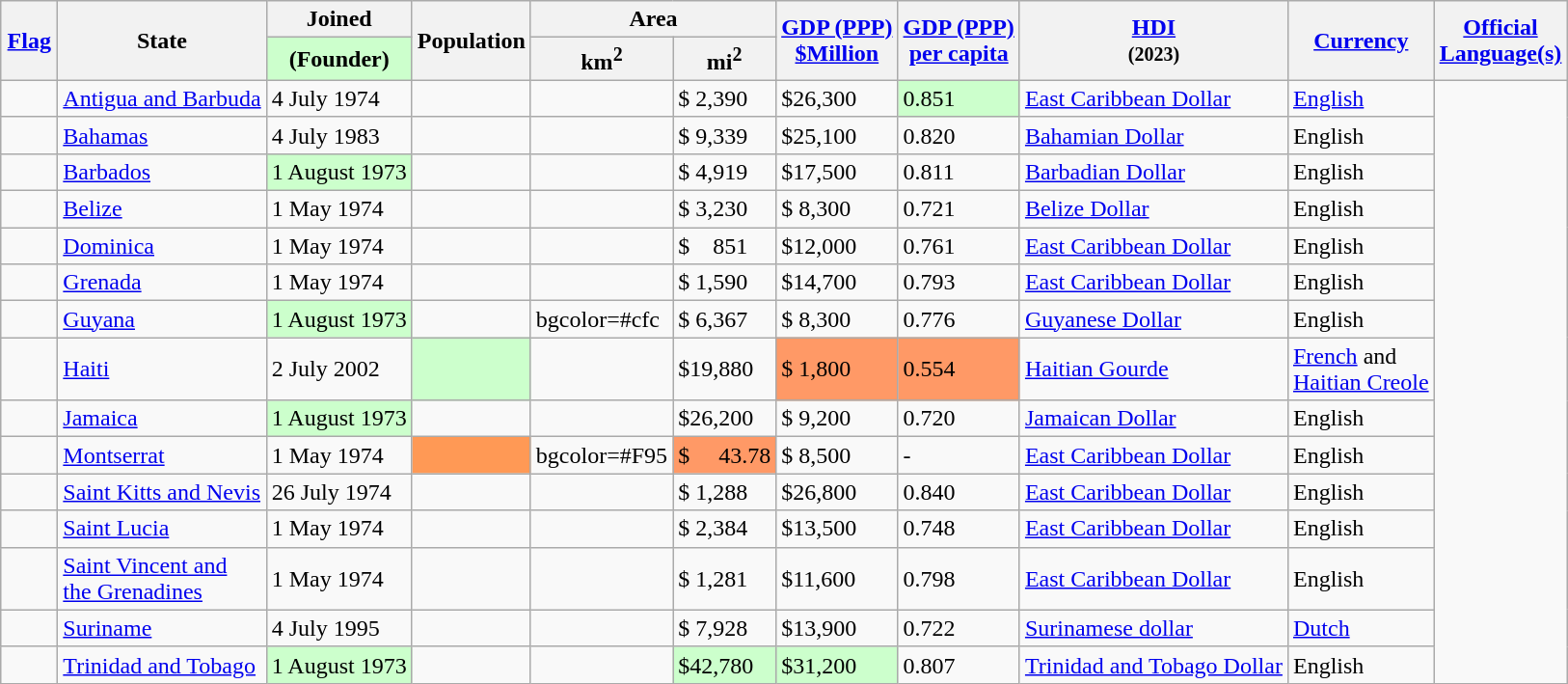<table class="wikitable sortable">
<tr>
<th scope="col" rowspan=2 style="width:2em" class="unsortable"><a href='#'>Flag</a></th>
<th scope="col" rowspan=2>State</th>
<th scope="col">Joined</th>
<th scope="col" rowspan=2>Popu­lation</th>
<th scope="col" colspan=2>Area</th>
<th scope="col" rowspan=2><a href='#'>GDP (PPP)<br>$Million</a></th>
<th scope="col" rowspan=2><a href='#'>GDP (PPP)<br>per capita</a></th>
<th scope="col" rowspan=2><a href='#'>HDI</a><br><small>(2023)</small></th>
<th scope="col" rowspan=2><a href='#'>Currency</a></th>
<th scope="col" rowspan=2><a href='#'>Official<br>Language(s)</a></th>
</tr>
<tr>
<th style=background-color:#cfc>(Founder)</th>
<th>km<sup>2</sup></th>
<th scope-"col">mi<sup>2</sup></th>
</tr>
<tr>
<td></td>
<td><a href='#'>Antigua and Barbuda</a></td>
<td>4 July 1974</td>
<td style=text-align:right></td>
<td></td>
<td>$ 2,390</td>
<td>$26,300</td>
<td bgcolor=#cfc>0.851</td>
<td><a href='#'>East Caribbean Dollar</a></td>
<td><a href='#'>English</a></td>
</tr>
<tr>
<td></td>
<td><a href='#'>Bahamas</a></td>
<td>4 July 1983</td>
<td style=text-align:right></td>
<td></td>
<td>$ 9,339</td>
<td>$25,100</td>
<td>0.820</td>
<td><a href='#'>Bahamian Dollar</a></td>
<td>English</td>
</tr>
<tr>
<td></td>
<td><a href='#'>Barbados</a></td>
<td bgcolor=#cfc>1 August 1973</td>
<td style=text-align:right></td>
<td></td>
<td>$ 4,919</td>
<td>$17,500</td>
<td>0.811</td>
<td><a href='#'>Barbadian Dollar</a></td>
<td>English</td>
</tr>
<tr>
<td></td>
<td><a href='#'>Belize</a></td>
<td>1 May 1974</td>
<td style=text-align:right></td>
<td></td>
<td>$ 3,230</td>
<td>$ 8,300</td>
<td>0.721</td>
<td><a href='#'>Belize Dollar</a></td>
<td>English</td>
</tr>
<tr>
<td></td>
<td><a href='#'>Dominica</a></td>
<td>1 May 1974</td>
<td style=text-align:right></td>
<td></td>
<td>$    851</td>
<td>$12,000</td>
<td>0.761</td>
<td><a href='#'>East Caribbean Dollar</a></td>
<td>English</td>
</tr>
<tr>
<td></td>
<td><a href='#'>Grenada</a></td>
<td>1 May 1974</td>
<td style=text-align:right></td>
<td></td>
<td>$  1,590</td>
<td>$14,700</td>
<td>0.793</td>
<td><a href='#'>East Caribbean Dollar</a></td>
<td>English</td>
</tr>
<tr>
<td></td>
<td><a href='#'>Guyana</a></td>
<td bgcolor=#cfc>1 August 1973</td>
<td style=text-align:right></td>
<td>bgcolor=#cfc </td>
<td>$  6,367</td>
<td>$ 8,300</td>
<td>0.776</td>
<td><a href='#'>Guyanese Dollar</a></td>
<td>English</td>
</tr>
<tr>
<td></td>
<td><a href='#'>Haiti</a></td>
<td>2 July 2002</td>
<td style=text-align:right; bgcolor=#cfc></td>
<td></td>
<td>$19,880</td>
<td bgcolor=#F96>$ 1,800</td>
<td bgcolor=#F96>0.554</td>
<td><a href='#'>Haitian Gourde</a></td>
<td><a href='#'>French</a> and<br><a href='#'>Haitian Creole</a></td>
</tr>
<tr>
<td></td>
<td><a href='#'>Jamaica</a></td>
<td bgcolor=#cfc>1 August 1973</td>
<td style=text-align:right></td>
<td></td>
<td>$26,200</td>
<td>$ 9,200</td>
<td>0.720</td>
<td><a href='#'>Jamaican Dollar</a></td>
<td>English</td>
</tr>
<tr>
<td></td>
<td><a href='#'>Montserrat</a></td>
<td>1 May 1974</td>
<td style=text-align:right; bgcolor=#F95></td>
<td>bgcolor=#F95 </td>
<td bgcolor=#F96>$     43.78</td>
<td>$ 8,500</td>
<td>-</td>
<td><a href='#'>East Caribbean Dollar</a></td>
<td>English</td>
</tr>
<tr>
<td></td>
<td><a href='#'>Saint Kitts and Nevis</a></td>
<td>26 July 1974</td>
<td style=text-align:right></td>
<td></td>
<td>$ 1,288</td>
<td>$26,800</td>
<td>0.840</td>
<td><a href='#'>East Caribbean Dollar</a></td>
<td>English</td>
</tr>
<tr>
<td></td>
<td><a href='#'>Saint Lucia</a></td>
<td>1 May 1974</td>
<td style=text-align:right></td>
<td></td>
<td>$ 2,384</td>
<td>$13,500</td>
<td>0.748</td>
<td><a href='#'>East Caribbean Dollar</a></td>
<td>English</td>
</tr>
<tr>
<td></td>
<td><a href='#'>Saint Vincent and<br> the Grenadines</a></td>
<td>1 May 1974</td>
<td style=text-align:right></td>
<td></td>
<td>$ 1,281</td>
<td>$11,600</td>
<td>0.798</td>
<td><a href='#'>East Caribbean Dollar</a></td>
<td>English</td>
</tr>
<tr>
<td></td>
<td><a href='#'>Suriname</a></td>
<td>4 July 1995</td>
<td style=text-align:right></td>
<td></td>
<td>$ 7,928</td>
<td>$13,900</td>
<td>0.722</td>
<td><a href='#'>Surinamese dollar</a></td>
<td><a href='#'>Dutch</a></td>
</tr>
<tr>
<td></td>
<td><a href='#'>Trinidad and Tobago</a></td>
<td bgcolor=#cfc>1 August 1973</td>
<td style=text-align:right></td>
<td></td>
<td bgcolor=#cfc>$42,780</td>
<td bgcolor=#cfc>$31,200</td>
<td>0.807</td>
<td><a href='#'>Trinidad and Tobago Dollar</a></td>
<td>English</td>
</tr>
</table>
